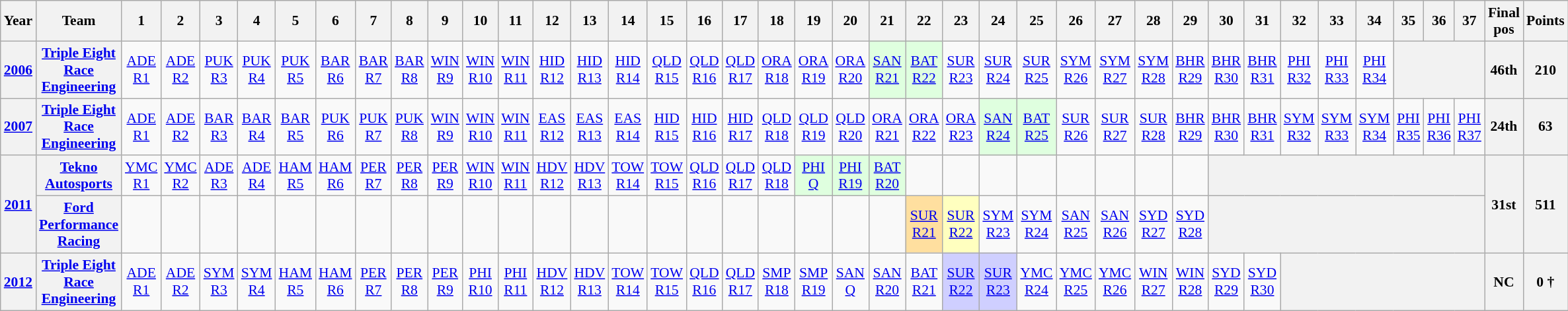<table class="wikitable" style="text-align:center; font-size:90%">
<tr>
<th>Year</th>
<th>Team</th>
<th>1</th>
<th>2</th>
<th>3</th>
<th>4</th>
<th>5</th>
<th>6</th>
<th>7</th>
<th>8</th>
<th>9</th>
<th>10</th>
<th>11</th>
<th>12</th>
<th>13</th>
<th>14</th>
<th>15</th>
<th>16</th>
<th>17</th>
<th>18</th>
<th>19</th>
<th>20</th>
<th>21</th>
<th>22</th>
<th>23</th>
<th>24</th>
<th>25</th>
<th>26</th>
<th>27</th>
<th>28</th>
<th>29</th>
<th>30</th>
<th>31</th>
<th>32</th>
<th>33</th>
<th>34</th>
<th>35</th>
<th>36</th>
<th>37</th>
<th>Final pos</th>
<th>Points</th>
</tr>
<tr>
<th><a href='#'>2006</a></th>
<th><a href='#'>Triple Eight Race Engineering</a></th>
<td><a href='#'>ADE<br>R1</a></td>
<td><a href='#'>ADE<br>R2</a></td>
<td><a href='#'>PUK<br>R3</a></td>
<td><a href='#'>PUK<br>R4</a></td>
<td><a href='#'>PUK<br>R5</a></td>
<td><a href='#'>BAR<br>R6</a></td>
<td><a href='#'>BAR<br>R7</a></td>
<td><a href='#'>BAR<br>R8</a></td>
<td><a href='#'>WIN<br>R9</a></td>
<td><a href='#'>WIN<br>R10</a></td>
<td><a href='#'>WIN<br>R11</a></td>
<td><a href='#'>HID<br>R12</a></td>
<td><a href='#'>HID<br>R13</a></td>
<td><a href='#'>HID<br>R14</a></td>
<td><a href='#'>QLD<br>R15</a></td>
<td><a href='#'>QLD<br>R16</a></td>
<td><a href='#'>QLD<br>R17</a></td>
<td><a href='#'>ORA<br>R18</a></td>
<td><a href='#'>ORA<br>R19</a></td>
<td><a href='#'>ORA<br>R20</a></td>
<td style="background:#dfffdf;"><a href='#'>SAN<br>R21</a><br></td>
<td style="background:#dfffdf;"><a href='#'>BAT<br>R22</a><br></td>
<td><a href='#'>SUR<br>R23</a></td>
<td><a href='#'>SUR<br>R24</a></td>
<td><a href='#'>SUR<br>R25</a></td>
<td><a href='#'>SYM<br>R26</a></td>
<td><a href='#'>SYM<br>R27</a></td>
<td><a href='#'>SYM<br>R28</a></td>
<td><a href='#'>BHR<br>R29</a></td>
<td><a href='#'>BHR<br>R30</a></td>
<td><a href='#'>BHR<br>R31</a></td>
<td><a href='#'>PHI<br>R32</a></td>
<td><a href='#'>PHI<br>R33</a></td>
<td><a href='#'>PHI<br>R34</a></td>
<th colspan=3></th>
<th>46th</th>
<th>210</th>
</tr>
<tr>
<th><a href='#'>2007</a></th>
<th><a href='#'>Triple Eight Race Engineering</a></th>
<td><a href='#'>ADE<br>R1</a></td>
<td><a href='#'>ADE<br>R2</a></td>
<td><a href='#'>BAR<br>R3</a></td>
<td><a href='#'>BAR<br>R4</a></td>
<td><a href='#'>BAR<br>R5</a></td>
<td><a href='#'>PUK<br>R6</a></td>
<td><a href='#'>PUK<br>R7</a></td>
<td><a href='#'>PUK<br>R8</a></td>
<td><a href='#'>WIN<br>R9</a></td>
<td><a href='#'>WIN<br>R10</a></td>
<td><a href='#'>WIN<br>R11</a></td>
<td><a href='#'>EAS<br>R12</a></td>
<td><a href='#'>EAS<br>R13</a></td>
<td><a href='#'>EAS<br>R14</a></td>
<td><a href='#'>HID<br>R15</a></td>
<td><a href='#'>HID<br>R16</a></td>
<td><a href='#'>HID<br>R17</a></td>
<td><a href='#'>QLD<br>R18</a></td>
<td><a href='#'>QLD<br>R19</a></td>
<td><a href='#'>QLD<br>R20</a></td>
<td><a href='#'>ORA<br>R21</a></td>
<td><a href='#'>ORA<br>R22</a></td>
<td><a href='#'>ORA<br>R23</a></td>
<td style="background:#dfffdf;"><a href='#'>SAN<br>R24</a><br></td>
<td style="background:#dfffdf;"><a href='#'>BAT<br>R25</a><br></td>
<td><a href='#'>SUR<br>R26</a></td>
<td><a href='#'>SUR<br>R27</a></td>
<td><a href='#'>SUR<br>R28</a></td>
<td><a href='#'>BHR<br>R29</a></td>
<td><a href='#'>BHR<br>R30</a></td>
<td><a href='#'>BHR<br>R31</a></td>
<td><a href='#'>SYM<br>R32</a></td>
<td><a href='#'>SYM<br>R33</a></td>
<td><a href='#'>SYM<br>R34</a></td>
<td><a href='#'>PHI<br>R35</a></td>
<td><a href='#'>PHI<br>R36</a></td>
<td><a href='#'>PHI<br>R37</a></td>
<th>24th</th>
<th>63</th>
</tr>
<tr>
<th rowspan=2><a href='#'>2011</a></th>
<th><a href='#'>Tekno Autosports</a></th>
<td><a href='#'>YMC <br> R1</a></td>
<td><a href='#'>YMC <br> R2</a></td>
<td><a href='#'>ADE <br> R3</a></td>
<td><a href='#'>ADE <br> R4</a></td>
<td><a href='#'>HAM <br> R5</a></td>
<td><a href='#'>HAM <br> R6</a></td>
<td><a href='#'>PER <br> R7</a></td>
<td><a href='#'>PER <br> R8</a></td>
<td><a href='#'>PER <br> R9</a></td>
<td><a href='#'>WIN <br> R10</a></td>
<td><a href='#'>WIN <br> R11</a></td>
<td><a href='#'>HDV <br> R12</a></td>
<td><a href='#'>HDV <br> R13</a></td>
<td><a href='#'>TOW <br> R14</a></td>
<td><a href='#'>TOW <br> R15</a></td>
<td><a href='#'>QLD <br> R16</a></td>
<td><a href='#'>QLD <br> R17</a></td>
<td><a href='#'>QLD <br> R18</a></td>
<td style="background:#dfffdf;"><a href='#'>PHI <br> Q</a><br></td>
<td style="background:#dfffdf;"><a href='#'>PHI <br> R19</a><br></td>
<td style="background:#dfffdf;"><a href='#'>BAT <br> R20</a><br></td>
<td></td>
<td></td>
<td></td>
<td></td>
<td></td>
<td></td>
<td></td>
<td></td>
<th colspan=8></th>
<th rowspan=2>31st</th>
<th rowspan=2>511</th>
</tr>
<tr>
<th><a href='#'>Ford Performance Racing</a></th>
<td></td>
<td></td>
<td></td>
<td></td>
<td></td>
<td></td>
<td></td>
<td></td>
<td></td>
<td></td>
<td></td>
<td></td>
<td></td>
<td></td>
<td></td>
<td></td>
<td></td>
<td></td>
<td></td>
<td></td>
<td></td>
<td style="background:#FFDF9F;"><a href='#'>SUR <br> R21</a><br></td>
<td style="background:#ffffbf;"><a href='#'>SUR <br> R22</a><br></td>
<td><a href='#'>SYM <br> R23</a></td>
<td><a href='#'>SYM <br> R24</a></td>
<td><a href='#'>SAN <br> R25</a></td>
<td><a href='#'>SAN <br> R26</a></td>
<td><a href='#'>SYD <br> R27</a></td>
<td><a href='#'>SYD <br> R28</a></td>
<th colspan=8></th>
</tr>
<tr>
<th><a href='#'>2012</a></th>
<th><a href='#'>Triple Eight Race Engineering</a></th>
<td><a href='#'>ADE <br> R1</a></td>
<td><a href='#'>ADE <br> R2</a></td>
<td><a href='#'>SYM <br> R3</a></td>
<td><a href='#'>SYM <br> R4</a></td>
<td><a href='#'>HAM <br> R5</a></td>
<td><a href='#'>HAM <br> R6</a></td>
<td><a href='#'>PER <br> R7</a></td>
<td><a href='#'>PER <br> R8</a></td>
<td><a href='#'>PER <br> R9</a></td>
<td><a href='#'>PHI <br> R10</a></td>
<td><a href='#'>PHI <br> R11</a></td>
<td><a href='#'>HDV <br> R12</a></td>
<td><a href='#'>HDV <br> R13</a></td>
<td><a href='#'>TOW <br> R14</a></td>
<td><a href='#'>TOW <br> R15</a></td>
<td><a href='#'>QLD <br> R16</a></td>
<td><a href='#'>QLD <br> R17</a></td>
<td><a href='#'>SMP <br> R18</a></td>
<td><a href='#'>SMP <br> R19</a></td>
<td><a href='#'>SAN <br> Q</a></td>
<td><a href='#'>SAN <br> R20</a></td>
<td><a href='#'>BAT <br> R21</a></td>
<td style="background:#cfcfff;"><a href='#'>SUR <br> R22</a><br></td>
<td style="background:#cfcfff;"><a href='#'>SUR <br> R23</a><br></td>
<td><a href='#'>YMC <br> R24</a></td>
<td><a href='#'>YMC <br> R25</a></td>
<td><a href='#'>YMC <br> R26</a></td>
<td><a href='#'>WIN <br> R27</a></td>
<td><a href='#'>WIN <br> R28</a></td>
<td><a href='#'>SYD <br> R29</a></td>
<td><a href='#'>SYD <br> R30</a></td>
<th colspan=6></th>
<th>NC</th>
<th>0 †</th>
</tr>
</table>
